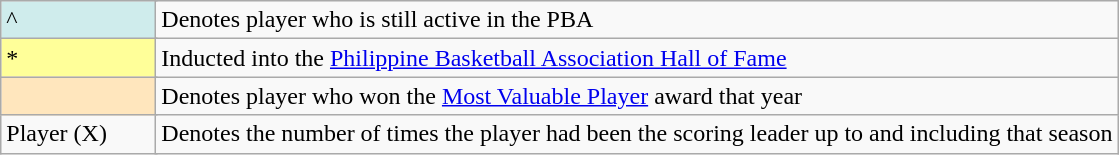<table class="wikitable">
<tr>
<td style="background-color:#CFECEC; width:6em" colspan=2>^</td>
<td colspan=5>Denotes player who is still active in the PBA</td>
</tr>
<tr>
<td style="background-color:#FFFF99; width:6em" colspan=2>*</td>
<td colspan=5>Inducted into the <a href='#'>Philippine Basketball Association Hall of Fame</a></td>
</tr>
<tr>
<td style="background-color:#FFE6BD; border:1px solid #aaaaaa; width:6em" colspan=2></td>
<td colspan=5>Denotes player who won the <a href='#'>Most Valuable Player</a> award that year</td>
</tr>
<tr>
<td colspan=2>Player (X)</td>
<td colspan=5>Denotes the number of times the player had been the scoring leader up to and including that season</td>
</tr>
</table>
